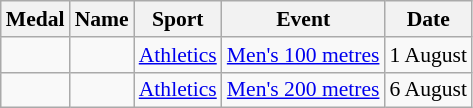<table class="wikitable sortable" style="font-size:90%">
<tr>
<th>Medal</th>
<th>Name</th>
<th>Sport</th>
<th>Event</th>
<th>Date</th>
</tr>
<tr>
<td></td>
<td></td>
<td><a href='#'>Athletics</a></td>
<td><a href='#'>Men's 100 metres</a></td>
<td>1 August</td>
</tr>
<tr>
<td></td>
<td></td>
<td><a href='#'>Athletics</a></td>
<td><a href='#'>Men's 200 metres</a></td>
<td>6 August</td>
</tr>
</table>
